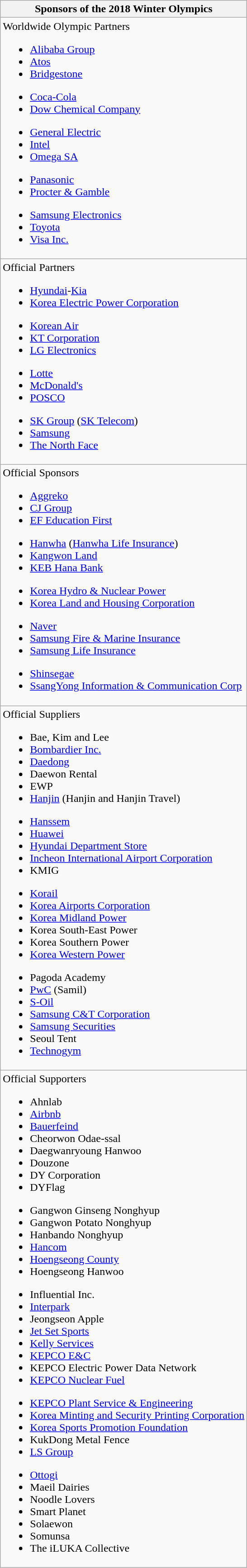<table class="wikitable collapsible " style="float:center; margin:10px;">
<tr>
<th>Sponsors of the 2018 Winter Olympics</th>
</tr>
<tr>
<td>Worldwide Olympic Partners<br>
<ul><li><a href='#'>Alibaba Group</a></li><li><a href='#'>Atos</a></li><li><a href='#'>Bridgestone</a></li></ul><ul><li><a href='#'>Coca-Cola</a></li><li><a href='#'>Dow Chemical Company</a></li></ul><ul><li><a href='#'>General Electric</a></li><li><a href='#'>Intel</a></li><li><a href='#'>Omega SA</a></li></ul><ul><li><a href='#'>Panasonic</a></li><li><a href='#'>Procter & Gamble</a></li></ul><ul><li><a href='#'>Samsung Electronics</a></li><li><a href='#'>Toyota</a></li><li><a href='#'>Visa Inc.</a></li></ul></td>
</tr>
<tr>
<td>Official Partners<br>
<ul><li><a href='#'>Hyundai</a>-<a href='#'>Kia</a></li><li><a href='#'>Korea Electric Power Corporation</a></li></ul><ul><li><a href='#'>Korean Air</a></li><li><a href='#'>KT Corporation</a></li><li><a href='#'>LG Electronics</a></li></ul><ul><li><a href='#'>Lotte</a></li><li><a href='#'>McDonald's</a></li><li><a href='#'>POSCO</a></li></ul><ul><li><a href='#'>SK Group</a> (<a href='#'>SK Telecom</a>)</li><li><a href='#'>Samsung</a></li><li><a href='#'>The North Face</a></li></ul></td>
</tr>
<tr>
<td>Official Sponsors<br>
<ul><li><a href='#'>Aggreko</a></li><li><a href='#'>CJ Group</a></li><li><a href='#'>EF Education First</a></li></ul><ul><li><a href='#'>Hanwha</a> (<a href='#'>Hanwha Life Insurance</a>)</li><li><a href='#'>Kangwon Land</a></li><li><a href='#'>KEB Hana Bank</a></li></ul><ul><li><a href='#'>Korea Hydro & Nuclear Power</a></li><li><a href='#'>Korea Land and Housing Corporation</a></li></ul><ul><li><a href='#'>Naver</a></li><li><a href='#'>Samsung Fire & Marine Insurance</a></li><li><a href='#'>Samsung Life Insurance</a></li></ul><ul><li><a href='#'>Shinsegae</a></li><li><a href='#'>SsangYong Information & Communication Corp</a></li></ul></td>
</tr>
<tr>
<td>Official Suppliers<br>
<ul><li>Bae, Kim and Lee</li><li><a href='#'>Bombardier Inc.</a></li><li><a href='#'>Daedong</a></li><li>Daewon Rental</li><li>EWP</li><li><a href='#'>Hanjin</a> (Hanjin and Hanjin Travel)</li></ul><ul><li><a href='#'>Hanssem</a></li><li><a href='#'>Huawei</a></li><li><a href='#'>Hyundai Department Store</a></li><li><a href='#'>Incheon International Airport Corporation</a></li><li>KMIG</li></ul><ul><li><a href='#'>Korail</a></li><li><a href='#'>Korea Airports Corporation</a></li><li><a href='#'>Korea Midland Power</a></li><li>Korea South-East Power</li><li>Korea Southern Power</li><li><a href='#'>Korea Western Power</a></li></ul><ul><li>Pagoda Academy</li><li><a href='#'>PwC</a> (Samil)</li><li><a href='#'>S-Oil</a></li><li><a href='#'>Samsung C&T Corporation</a></li><li><a href='#'>Samsung Securities</a></li><li>Seoul Tent</li><li><a href='#'>Technogym</a></li></ul></td>
</tr>
<tr>
<td>Official Supporters<br>
<ul><li>Ahnlab</li><li><a href='#'>Airbnb</a></li><li><a href='#'>Bauerfeind</a></li><li>Cheorwon Odae-ssal</li><li>Daegwanryoung Hanwoo</li><li>Douzone</li><li>DY Corporation</li><li>DYFlag</li></ul><ul><li>Gangwon Ginseng Nonghyup</li><li>Gangwon Potato Nonghyup</li><li>Hanbando Nonghyup</li><li><a href='#'>Hancom</a></li><li><a href='#'>Hoengseong County</a></li><li>Hoengseong Hanwoo</li></ul><ul><li>Influential Inc.</li><li><a href='#'>Interpark</a></li><li>Jeongseon Apple</li><li><a href='#'>Jet Set Sports</a></li><li><a href='#'>Kelly Services</a></li><li><a href='#'>KEPCO E&C</a></li><li>KEPCO Electric Power Data Network</li><li><a href='#'>KEPCO Nuclear Fuel</a></li></ul><ul><li><a href='#'>KEPCO Plant Service & Engineering</a></li><li><a href='#'>Korea Minting and Security Printing Corporation</a></li><li><a href='#'>Korea Sports Promotion Foundation</a></li><li>KukDong Metal Fence</li><li><a href='#'>LS Group</a></li></ul><ul><li><a href='#'>Ottogi</a></li><li>Maeil Dairies</li><li>Noodle Lovers</li><li>Smart Planet</li><li>Solaewon</li><li>Somunsa</li><li>The iLUKA Collective</li></ul></td>
</tr>
</table>
